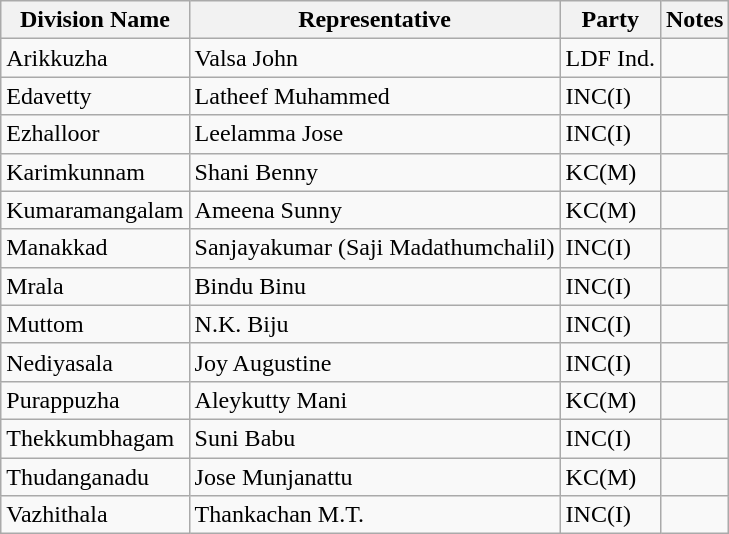<table class="wikitable">
<tr>
<th>Division Name</th>
<th>Representative</th>
<th>Party</th>
<th>Notes</th>
</tr>
<tr>
<td>Arikkuzha</td>
<td>Valsa John</td>
<td>LDF Ind.</td>
<td></td>
</tr>
<tr>
<td>Edavetty</td>
<td>Latheef Muhammed</td>
<td>INC(I)</td>
<td></td>
</tr>
<tr>
<td>Ezhalloor</td>
<td>Leelamma Jose</td>
<td>INC(I)</td>
<td></td>
</tr>
<tr>
<td>Karimkunnam</td>
<td>Shani Benny</td>
<td>KC(M)</td>
<td></td>
</tr>
<tr>
<td>Kumaramangalam</td>
<td>Ameena Sunny</td>
<td>KC(M)</td>
<td></td>
</tr>
<tr>
<td>Manakkad</td>
<td>Sanjayakumar (Saji Madathumchalil)</td>
<td>INC(I)</td>
<td></td>
</tr>
<tr>
<td>Mrala</td>
<td>Bindu Binu</td>
<td>INC(I)</td>
<td></td>
</tr>
<tr>
<td>Muttom</td>
<td>N.K. Biju</td>
<td>INC(I)</td>
<td></td>
</tr>
<tr>
<td>Nediyasala</td>
<td>Joy Augustine</td>
<td>INC(I)</td>
<td></td>
</tr>
<tr>
<td>Purappuzha</td>
<td>Aleykutty Mani</td>
<td>KC(M)</td>
<td></td>
</tr>
<tr>
<td>Thekkumbhagam</td>
<td>Suni Babu</td>
<td>INC(I)</td>
<td></td>
</tr>
<tr>
<td>Thudanganadu</td>
<td>Jose Munjanattu</td>
<td>KC(M)</td>
<td></td>
</tr>
<tr>
<td>Vazhithala</td>
<td>Thankachan M.T.</td>
<td>INC(I)</td>
<td></td>
</tr>
</table>
